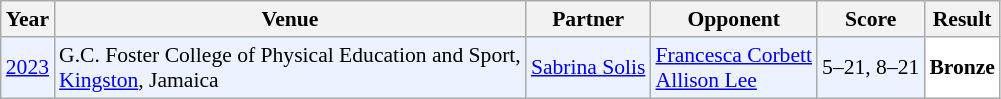<table class="sortable wikitable" style="font-size: 90%;">
<tr>
<th>Year</th>
<th>Venue</th>
<th>Partner</th>
<th>Opponent</th>
<th>Score</th>
<th>Result</th>
</tr>
<tr style="background:#ECF2FF">
<td align="center"><a href='#'>2023</a></td>
<td align="left">G.C. Foster College of Physical Education and Sport,<br><a href='#'>Kingston</a>, Jamaica</td>
<td align="left"> <a href='#'>Sabrina Solis</a></td>
<td align="left"> <a href='#'>Francesca Corbett</a><br> <a href='#'>Allison Lee</a></td>
<td align="left">5–21, 8–21</td>
<td style="text-align:left; background:white"> <strong>Bronze</strong></td>
</tr>
</table>
